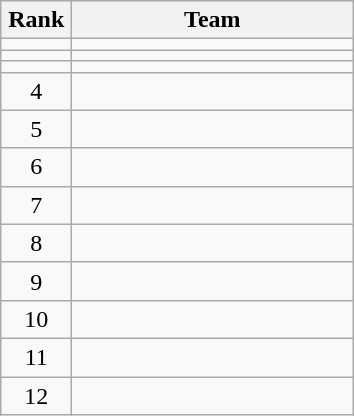<table class="wikitable" style="text-align: center;">
<tr>
<th width=40>Rank</th>
<th width=180>Team</th>
</tr>
<tr align=center>
<td></td>
<td style="text-align:left;"></td>
</tr>
<tr align=center>
<td></td>
<td style="text-align:left;"></td>
</tr>
<tr align=center>
<td></td>
<td style="text-align:left;"></td>
</tr>
<tr align=center>
<td>4</td>
<td style="text-align:left;"></td>
</tr>
<tr align=center>
<td>5</td>
<td style="text-align:left;"></td>
</tr>
<tr align=center>
<td>6</td>
<td style="text-align:left;"></td>
</tr>
<tr align=center>
<td>7</td>
<td style="text-align:left;"></td>
</tr>
<tr align=center>
<td>8</td>
<td style="text-align:left;"></td>
</tr>
<tr align=center>
<td>9</td>
<td style="text-align:left;"></td>
</tr>
<tr align=center>
<td>10</td>
<td style="text-align:left;"></td>
</tr>
<tr align=center>
<td>11</td>
<td style="text-align:left;"></td>
</tr>
<tr align=center>
<td>12</td>
<td style="text-align:left;"></td>
</tr>
</table>
